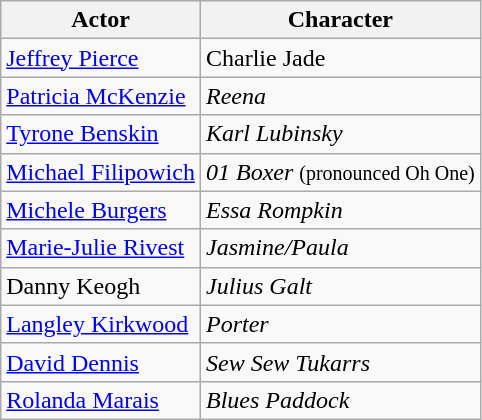<table class="wikitable">
<tr>
<th>Actor</th>
<th>Character</th>
</tr>
<tr>
<td><a href='#'>Jeffrey Pierce</a></td>
<td>Charlie Jade</td>
</tr>
<tr>
<td><a href='#'>Patricia McKenzie</a></td>
<td><em>Reena</em></td>
</tr>
<tr>
<td><a href='#'>Tyrone Benskin</a></td>
<td><em>Karl Lubinsky</em></td>
</tr>
<tr>
<td><a href='#'>Michael Filipowich</a></td>
<td><em>01 Boxer</em> <small>(pronounced Oh One)</small></td>
</tr>
<tr>
<td><a href='#'>Michele Burgers</a></td>
<td><em>Essa Rompkin</em></td>
</tr>
<tr>
<td><a href='#'>Marie-Julie Rivest</a></td>
<td><em>Jasmine/Paula</em></td>
</tr>
<tr>
<td>Danny Keogh</td>
<td><em>Julius Galt</em></td>
</tr>
<tr>
<td><a href='#'>Langley Kirkwood</a></td>
<td><em>Porter</em></td>
</tr>
<tr>
<td><a href='#'>David Dennis</a></td>
<td><em>Sew Sew Tukarrs</em></td>
</tr>
<tr>
<td><a href='#'>Rolanda Marais</a></td>
<td><em>Blues Paddock</em></td>
</tr>
</table>
